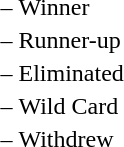<table>
<tr>
<td> –</td>
<td>Winner</td>
</tr>
<tr>
<td> –</td>
<td>Runner-up</td>
</tr>
<tr>
<td> –</td>
<td>Eliminated</td>
</tr>
<tr>
<td> –</td>
<td>Wild Card</td>
</tr>
<tr>
<td> –</td>
<td>Withdrew</td>
</tr>
</table>
